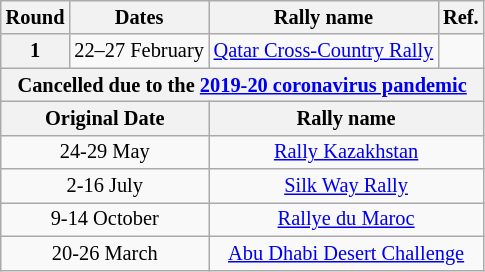<table class="wikitable" style="font-size: 85%">
<tr>
<th>Round</th>
<th>Dates</th>
<th>Rally name</th>
<th>Ref.</th>
</tr>
<tr>
<th>1</th>
<td>22–27 February</td>
<td> <a href='#'>Qatar Cross-Country Rally</a></td>
<td></td>
</tr>
<tr>
<th colspan=4>Cancelled due to the <a href='#'>2019-20 coronavirus pandemic</a></th>
</tr>
<tr>
<th colspan=2 align=center>Original Date</th>
<th colspan=2 align=center>Rally name</th>
</tr>
<tr>
<td colspan=2 align=center>24-29 May</td>
<td colspan=2 align=center> <a href='#'>Rally Kazakhstan</a></td>
</tr>
<tr>
<td colspan=2 align=center>2-16 July</td>
<td colspan=2 align=center> <a href='#'>Silk Way Rally</a></td>
</tr>
<tr>
<td colspan=2 align=center>9-14 October</td>
<td colspan=2 align=center> <a href='#'>Rallye du Maroc</a></td>
</tr>
<tr>
<td colspan=2 align=center>20-26 March</td>
<td colspan=2 align=center> <a href='#'>Abu Dhabi Desert Challenge</a></td>
</tr>
</table>
